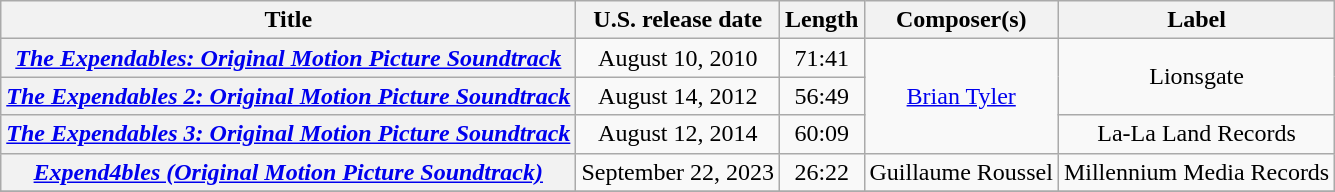<table class="wikitable plainrowheaders" style="text-align:center;">
<tr>
<th>Title</th>
<th>U.S. release date</th>
<th>Length</th>
<th>Composer(s)</th>
<th>Label</th>
</tr>
<tr>
<th scope="row"><em><a href='#'>The Expendables: Original Motion Picture Soundtrack</a></em></th>
<td>August 10, 2010</td>
<td>71:41</td>
<td rowspan="3"><a href='#'>Brian Tyler</a></td>
<td rowspan="2">Lionsgate</td>
</tr>
<tr>
<th scope="row"><em><a href='#'>The Expendables 2: Original Motion Picture Soundtrack</a></em></th>
<td>August 14, 2012</td>
<td>56:49</td>
</tr>
<tr>
<th scope="row"><em><a href='#'>The Expendables 3: Original Motion Picture Soundtrack</a></em></th>
<td>August 12, 2014</td>
<td>60:09</td>
<td>La-La Land Records</td>
</tr>
<tr>
<th scope="row"><em><a href='#'>Expend4bles (Original Motion Picture Soundtrack)</a></em></th>
<td>September 22, 2023</td>
<td>26:22</td>
<td>Guillaume Roussel</td>
<td>Millennium Media Records</td>
</tr>
<tr>
</tr>
</table>
